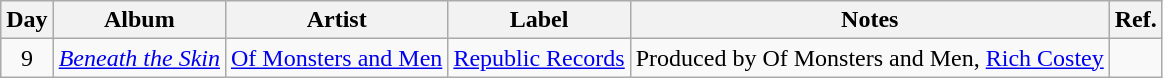<table class="wikitable">
<tr>
<th>Day</th>
<th>Album</th>
<th>Artist</th>
<th>Label</th>
<th>Notes</th>
<th>Ref.</th>
</tr>
<tr>
<td rowspan="1" style="text-align:center;">9</td>
<td><em><a href='#'>Beneath the Skin</a></em></td>
<td><a href='#'>Of Monsters and Men</a></td>
<td><a href='#'>Republic Records</a></td>
<td>Produced by Of Monsters and Men, <a href='#'>Rich Costey</a></td>
<td style="text-align:center;"></td>
</tr>
</table>
